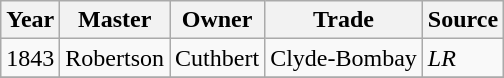<table class=" wikitable">
<tr>
<th>Year</th>
<th>Master</th>
<th>Owner</th>
<th>Trade</th>
<th>Source</th>
</tr>
<tr>
<td>1843</td>
<td>Robertson</td>
<td>Cuthbert</td>
<td>Clyde-Bombay</td>
<td><em>LR</em></td>
</tr>
<tr>
</tr>
</table>
